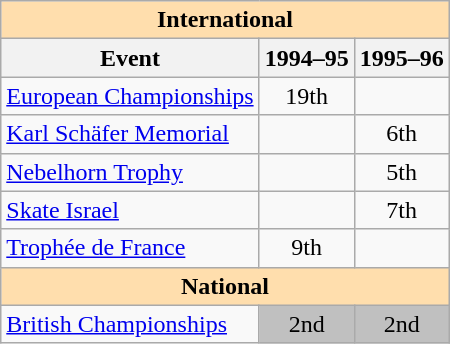<table class="wikitable" style="text-align:center">
<tr>
<th style="background-color: #ffdead; " colspan=3 align=center>International</th>
</tr>
<tr>
<th>Event</th>
<th>1994–95</th>
<th>1995–96</th>
</tr>
<tr>
<td align=left><a href='#'>European Championships</a></td>
<td>19th</td>
<td></td>
</tr>
<tr>
<td align=left><a href='#'>Karl Schäfer Memorial</a></td>
<td></td>
<td>6th</td>
</tr>
<tr>
<td align=left><a href='#'>Nebelhorn Trophy</a></td>
<td></td>
<td>5th</td>
</tr>
<tr>
<td align=left><a href='#'>Skate Israel</a></td>
<td></td>
<td>7th</td>
</tr>
<tr>
<td align=left><a href='#'>Trophée de France</a></td>
<td>9th</td>
<td></td>
</tr>
<tr>
<th style="background-color: #ffdead; " colspan=3 align=center>National</th>
</tr>
<tr>
<td align=left><a href='#'>British Championships</a></td>
<td bgcolor=silver>2nd</td>
<td bgcolor=silver>2nd</td>
</tr>
</table>
